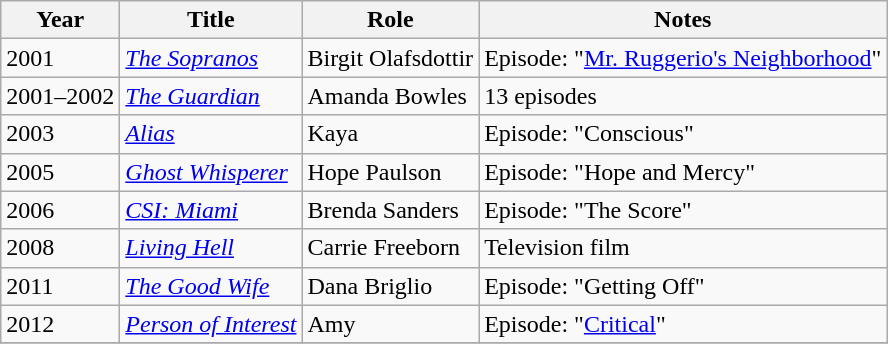<table class="wikitable sortable">
<tr>
<th>Year</th>
<th>Title</th>
<th>Role</th>
<th class="unsortable">Notes</th>
</tr>
<tr>
<td>2001</td>
<td><em><a href='#'>The Sopranos</a></em></td>
<td>Birgit Olafsdottir</td>
<td>Episode: "<a href='#'>Mr. Ruggerio's Neighborhood</a>"</td>
</tr>
<tr>
<td>2001–2002</td>
<td><em><a href='#'>The Guardian</a></em></td>
<td>Amanda Bowles</td>
<td>13 episodes</td>
</tr>
<tr>
<td>2003</td>
<td><em><a href='#'>Alias</a></em></td>
<td>Kaya</td>
<td>Episode: "Conscious"</td>
</tr>
<tr>
<td>2005</td>
<td><em><a href='#'>Ghost Whisperer</a></em></td>
<td>Hope Paulson</td>
<td>Episode: "Hope and Mercy"</td>
</tr>
<tr>
<td>2006</td>
<td><em><a href='#'>CSI: Miami</a></em></td>
<td>Brenda Sanders</td>
<td>Episode: "The Score"</td>
</tr>
<tr>
<td>2008</td>
<td><em><a href='#'>Living Hell</a></em></td>
<td>Carrie Freeborn</td>
<td>Television film</td>
</tr>
<tr>
<td>2011</td>
<td><em><a href='#'>The Good Wife</a></em></td>
<td>Dana Briglio</td>
<td>Episode: "Getting Off"</td>
</tr>
<tr>
<td>2012</td>
<td><em><a href='#'>Person of Interest</a></em></td>
<td>Amy</td>
<td>Episode: "<a href='#'>Critical</a>"</td>
</tr>
<tr>
</tr>
</table>
